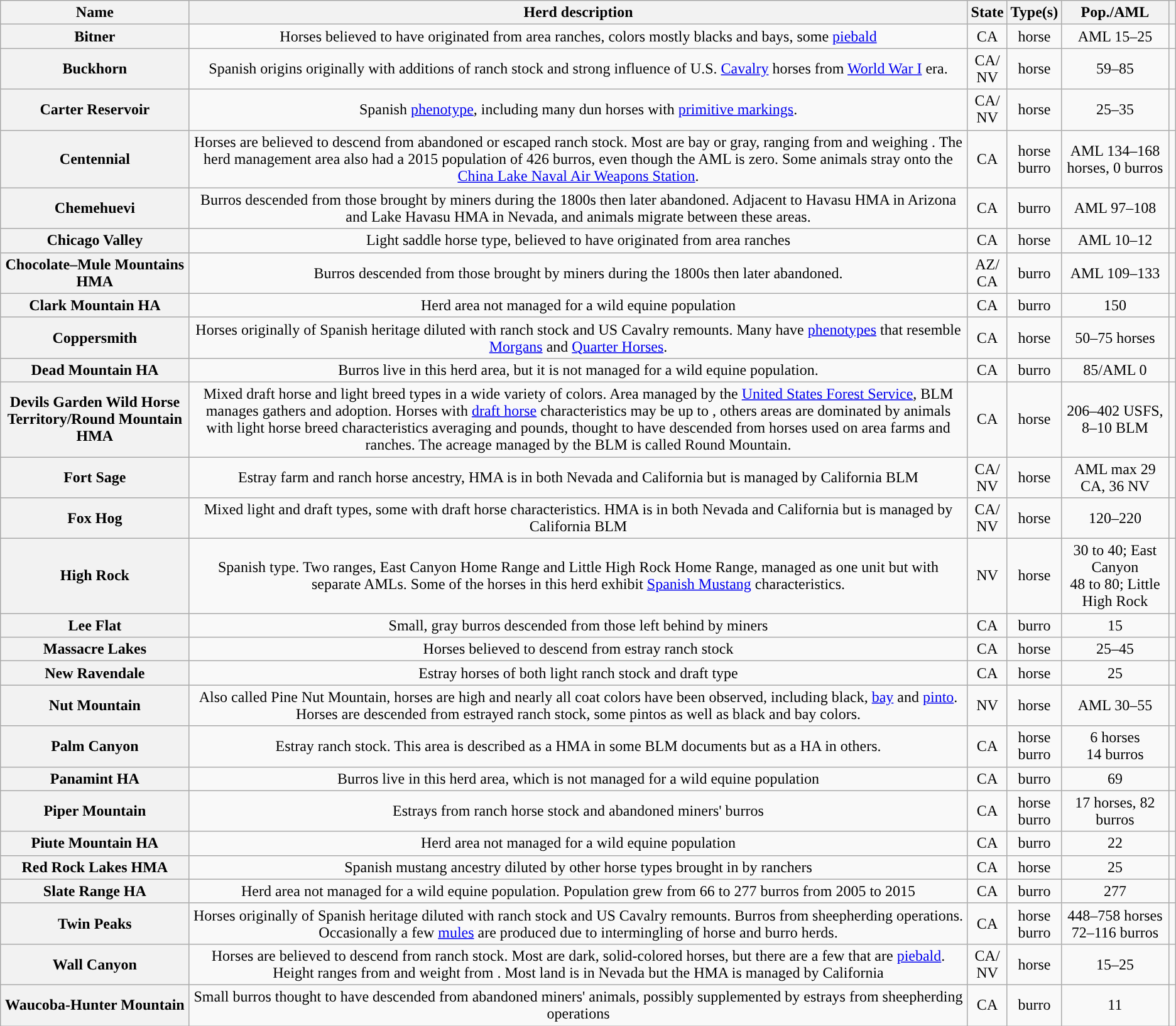<table class = "wikitable sortable" style="text-align:center;">
<tr>
<th scope="col">Name</th>
<th scope="col" class="unsortable">Herd description</th>
<th scope="col" class="unsortable">State</th>
<th scope="col">Type(s)</th>
<th scope="col">Pop./AML</th>
<th scope="col" class="unsortable"></th>
</tr>
<tr>
<th scope="row">Bitner</th>
<td>Horses believed to have originated from area ranches,  colors mostly blacks and bays, some <a href='#'>piebald</a></td>
<td>CA</td>
<td>horse</td>
<td>AML 15–25</td>
<td><br></td>
</tr>
<tr>
<th scope="row">Buckhorn</th>
<td>Spanish origins originally with additions of ranch stock and strong influence of U.S. <a href='#'>Cavalry</a> horses from <a href='#'>World War I</a> era.</td>
<td>CA/<br>NV</td>
<td>horse</td>
<td>59–85</td>
<td></td>
</tr>
<tr>
<th scope="row">Carter Reservoir</th>
<td>Spanish <a href='#'>phenotype</a>, including many dun horses with <a href='#'>primitive markings</a>.</td>
<td>CA/<br>NV</td>
<td>horse</td>
<td>25–35</td>
<td></td>
</tr>
<tr>
<th scope="row">Centennial</th>
<td>Horses are believed to descend from abandoned or escaped ranch stock.  Most are bay or gray, ranging from  and weighing . The herd management area also had a 2015 population of 426 burros, even though the AML is zero.  Some animals stray onto the <a href='#'>China Lake Naval Air Weapons Station</a>.</td>
<td>CA</td>
<td>horse<br>burro</td>
<td>AML 134–168 horses, 0 burros</td>
<td><br></td>
</tr>
<tr>
<th scope="row">Chemehuevi</th>
<td>Burros descended from those brought by miners during the 1800s then later abandoned. Adjacent to Havasu HMA in Arizona and Lake Havasu HMA in Nevada, and animals migrate between these areas.</td>
<td>CA</td>
<td>burro</td>
<td>AML 97–108</td>
<td><br><br></td>
</tr>
<tr>
<th scope="row">Chicago Valley</th>
<td>Light saddle horse type, believed to have originated from area ranches</td>
<td>CA</td>
<td>horse</td>
<td>AML 10–12</td>
<td><br></td>
</tr>
<tr>
<th scope="row">Chocolate–Mule Mountains HMA</th>
<td>Burros descended from those brought by miners during the 1800s then later abandoned.</td>
<td>AZ/<br>CA</td>
<td>burro</td>
<td>AML 109–133</td>
<td><br></td>
</tr>
<tr>
<th scope="row">Clark Mountain HA</th>
<td>Herd area not managed for a wild equine population</td>
<td>CA</td>
<td>burro</td>
<td>150</td>
<td></td>
</tr>
<tr>
<th scope="row">Coppersmith</th>
<td>Horses originally of Spanish heritage diluted with ranch stock and US Cavalry remounts.  Many have <a href='#'>phenotypes</a> that resemble <a href='#'>Morgans</a> and <a href='#'>Quarter Horses</a>.</td>
<td>CA</td>
<td>horse</td>
<td>50–75 horses</td>
<td><br></td>
</tr>
<tr>
<th scope="row">Dead Mountain HA</th>
<td>Burros live in this herd area, but it is not managed for a wild equine population.</td>
<td>CA</td>
<td>burro</td>
<td>85/AML 0</td>
<td></td>
</tr>
<tr>
<th scope="row">Devils Garden Wild Horse Territory/Round Mountain HMA</th>
<td>Mixed draft horse and light breed types in a wide variety of colors. Area managed by the <a href='#'>United States Forest Service</a>, BLM manages gathers and adoption.  Horses with <a href='#'>draft horse</a> characteristics may be up to , others areas are dominated by animals with light horse breed characteristics averaging  and  pounds, thought to have descended from horses used on area farms and ranches. The acreage managed by the BLM is called Round Mountain.</td>
<td>CA</td>
<td>horse</td>
<td>206–402 USFS, 8–10 BLM</td>
<td><br><br><br><br></td>
</tr>
<tr>
<th scope="row">Fort Sage</th>
<td>Estray farm and ranch horse ancestry, HMA is in both Nevada and California but is managed by California BLM</td>
<td>CA/<br>NV</td>
<td>horse</td>
<td>AML max 29 CA, 36 NV</td>
<td><br></td>
</tr>
<tr>
<th scope="row">Fox Hog</th>
<td>Mixed light and draft types, some with draft horse characteristics. HMA is in both Nevada and California but is managed by California BLM</td>
<td>CA/<br>NV</td>
<td>horse</td>
<td>120–220</td>
<td><br></td>
</tr>
<tr>
<th scope="row">High Rock</th>
<td>Spanish type. Two ranges, East Canyon Home Range and Little High Rock Home Range, managed as one unit but with separate AMLs.  Some of the horses in this herd exhibit <a href='#'>Spanish Mustang</a> characteristics.</td>
<td>NV</td>
<td>horse</td>
<td>30 to 40; East Canyon<br>48 to 80; Little High Rock</td>
<td></td>
</tr>
<tr>
<th scope="row">Lee Flat</th>
<td>Small, gray burros descended from those left behind by miners</td>
<td>CA</td>
<td>burro</td>
<td>15</td>
<td></td>
</tr>
<tr>
<th scope="row">Massacre Lakes</th>
<td>Horses believed to descend from estray ranch stock</td>
<td>CA</td>
<td>horse</td>
<td>25–45</td>
<td><br></td>
</tr>
<tr>
<th scope="row">New Ravendale</th>
<td>Estray horses of both light ranch stock and draft type</td>
<td>CA</td>
<td>horse</td>
<td>25</td>
<td></td>
</tr>
<tr>
<th scope="row">Nut Mountain</th>
<td>Also called Pine Nut Mountain, horses are  high and nearly all coat colors have been observed, including black, <a href='#'>bay</a> and <a href='#'>pinto</a>. Horses are descended from estrayed ranch stock, some pintos as well as black and bay colors.</td>
<td>NV</td>
<td>horse</td>
<td>AML 30–55</td>
<td><br><br></td>
</tr>
<tr>
<th scope="row">Palm Canyon</th>
<td>Estray ranch stock.  This area is described as a HMA in some BLM documents but as a HA in others.</td>
<td>CA</td>
<td>horse<br>burro</td>
<td>6 horses<br>14 burros</td>
<td><br></td>
</tr>
<tr>
<th scope="row">Panamint HA</th>
<td>Burros live in this herd area, which is not managed for a wild equine population</td>
<td>CA</td>
<td>burro</td>
<td>69</td>
<td></td>
</tr>
<tr>
<th scope="row">Piper Mountain</th>
<td>Estrays from ranch horse stock and abandoned miners' burros</td>
<td>CA</td>
<td>horse<br>burro</td>
<td>17 horses, 82 burros</td>
<td></td>
</tr>
<tr>
<th scope="row">Piute Mountain HA</th>
<td>Herd area not managed for a wild equine population</td>
<td>CA</td>
<td>burro</td>
<td>22</td>
<td></td>
</tr>
<tr>
<th scope="row">Red Rock Lakes HMA</th>
<td>Spanish mustang ancestry diluted by other horse types brought in by ranchers</td>
<td>CA</td>
<td>horse</td>
<td>25</td>
<td></td>
</tr>
<tr>
<th scope="row">Slate Range HA</th>
<td>Herd area not managed for a wild equine population.  Population grew from 66 to 277 burros from 2005 to 2015</td>
<td>CA</td>
<td>burro</td>
<td>277</td>
<td><br></td>
</tr>
<tr>
<th scope="row">Twin Peaks</th>
<td>Horses originally of Spanish heritage diluted with ranch stock and US Cavalry remounts.  Burros from sheepherding operations.  Occasionally a few <a href='#'>mules</a> are produced due to intermingling of horse and burro herds.</td>
<td>CA</td>
<td>horse<br>burro</td>
<td>448–758 horses<br> 72–116 burros</td>
<td></td>
</tr>
<tr>
<th scope="row">Wall Canyon</th>
<td>Horses are believed to descend from ranch stock. Most are dark, solid-colored horses, but there are a few that are <a href='#'>piebald</a>.  Height ranges from  and weight from . Most land is in Nevada but the HMA is managed by California</td>
<td>CA/<br>NV</td>
<td>horse</td>
<td>15–25</td>
<td><br></td>
</tr>
<tr>
<th scope="row">Waucoba-Hunter Mountain</th>
<td>Small burros thought to have descended from abandoned miners' animals, possibly supplemented by estrays from sheepherding operations</td>
<td>CA</td>
<td>burro</td>
<td>11</td>
<td></td>
</tr>
</table>
